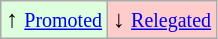<table class="wikitable" align="center">
<tr>
<td style="background:#ddffdd">↑ <small><a href='#'>Promoted</a></small></td>
<td style="background:#ffcccc">↓ <small><a href='#'>Relegated</a></small></td>
</tr>
</table>
